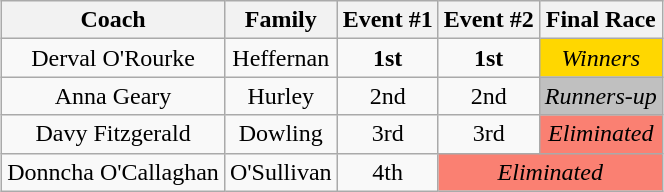<table class="wikitable sortable" style="margin: auto; text-align: center;">
<tr>
<th>Coach</th>
<th>Family</th>
<th>Event #1</th>
<th>Event #2</th>
<th>Final Race</th>
</tr>
<tr>
<td>Derval O'Rourke</td>
<td>Heffernan</td>
<td><strong>1st</strong></td>
<td><strong>1st</strong></td>
<td style="background:gold;"><em>Winners</em></td>
</tr>
<tr>
<td>Anna Geary</td>
<td>Hurley</td>
<td>2nd</td>
<td>2nd</td>
<td style="background:silver;"><em>Runners-up</em></td>
</tr>
<tr>
<td>Davy Fitzgerald</td>
<td>Dowling</td>
<td>3rd</td>
<td>3rd</td>
<td style="background:#FA8072;"><em>Eliminated</em></td>
</tr>
<tr>
<td>Donncha O'Callaghan</td>
<td>O'Sullivan</td>
<td>4th</td>
<td colspan="2" style="background:#FA8072;"><em>Eliminated</em></td>
</tr>
</table>
